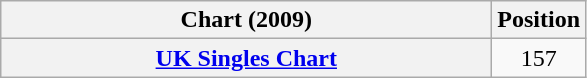<table class="wikitable plainrowheaders" style="text-align:center;" border="1">
<tr>
<th scope="col" style="width:20em;">Chart (2009)</th>
<th scope="col">Position</th>
</tr>
<tr>
<th scope="row"><a href='#'>UK Singles Chart</a></th>
<td>157</td>
</tr>
</table>
